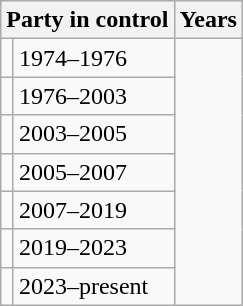<table class="wikitable">
<tr>
<th colspan="2">Party in control</th>
<th>Years</th>
</tr>
<tr>
<td></td>
<td>1974–1976</td>
</tr>
<tr>
<td></td>
<td>1976–2003</td>
</tr>
<tr>
<td></td>
<td>2003–2005</td>
</tr>
<tr>
<td></td>
<td>2005–2007</td>
</tr>
<tr>
<td></td>
<td>2007–2019</td>
</tr>
<tr>
<td></td>
<td>2019–2023</td>
</tr>
<tr>
<td></td>
<td>2023–present</td>
</tr>
</table>
